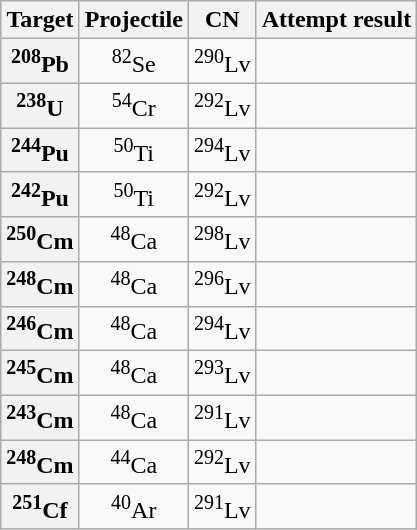<table class="wikitable" style="text-align:center">
<tr>
<th>Target</th>
<th>Projectile</th>
<th>CN</th>
<th>Attempt result</th>
</tr>
<tr>
<th><sup>208</sup>Pb</th>
<td><sup>82</sup>Se</td>
<td><sup>290</sup>Lv</td>
<td></td>
</tr>
<tr>
<th><sup>238</sup>U</th>
<td><sup>54</sup>Cr</td>
<td><sup>292</sup>Lv</td>
<td></td>
</tr>
<tr>
<th><sup>244</sup>Pu</th>
<td><sup>50</sup>Ti</td>
<td><sup>294</sup>Lv</td>
<td></td>
</tr>
<tr>
<th><sup>242</sup>Pu</th>
<td><sup>50</sup>Ti</td>
<td><sup>292</sup>Lv</td>
<td></td>
</tr>
<tr>
<th><sup>250</sup>Cm</th>
<td><sup>48</sup>Ca</td>
<td><sup>298</sup>Lv</td>
<td></td>
</tr>
<tr>
<th><sup>248</sup>Cm</th>
<td><sup>48</sup>Ca</td>
<td><sup>296</sup>Lv</td>
<td></td>
</tr>
<tr>
<th><sup>246</sup>Cm</th>
<td><sup>48</sup>Ca</td>
<td><sup>294</sup>Lv</td>
<td></td>
</tr>
<tr>
<th><sup>245</sup>Cm</th>
<td><sup>48</sup>Ca</td>
<td><sup>293</sup>Lv</td>
<td></td>
</tr>
<tr>
<th><sup>243</sup>Cm</th>
<td><sup>48</sup>Ca</td>
<td><sup>291</sup>Lv</td>
<td></td>
</tr>
<tr>
<th><sup>248</sup>Cm</th>
<td><sup>44</sup>Ca</td>
<td><sup>292</sup>Lv</td>
<td></td>
</tr>
<tr>
<th><sup>251</sup>Cf</th>
<td><sup>40</sup>Ar</td>
<td><sup>291</sup>Lv</td>
<td></td>
</tr>
</table>
